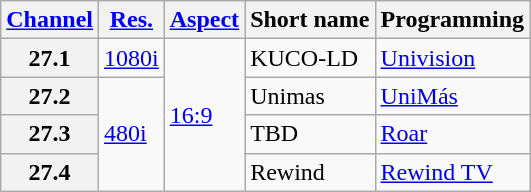<table class="wikitable">
<tr>
<th scope = "col"><a href='#'>Channel</a></th>
<th scope = "col"><a href='#'>Res.</a></th>
<th scope = "col"><a href='#'>Aspect</a></th>
<th scope = "col">Short name</th>
<th scope = "col">Programming</th>
</tr>
<tr>
<th scope = "row">27.1</th>
<td><a href='#'>1080i</a></td>
<td rowspan="4"><a href='#'>16:9</a></td>
<td>KUCO-LD</td>
<td><a href='#'>Univision</a></td>
</tr>
<tr>
<th scope = "row">27.2</th>
<td rowspan="3"><a href='#'>480i</a></td>
<td>Unimas</td>
<td><a href='#'>UniMás</a></td>
</tr>
<tr>
<th>27.3</th>
<td>TBD</td>
<td><a href='#'>Roar</a></td>
</tr>
<tr>
<th scope = "row">27.4</th>
<td>Rewind</td>
<td><a href='#'>Rewind TV</a></td>
</tr>
</table>
